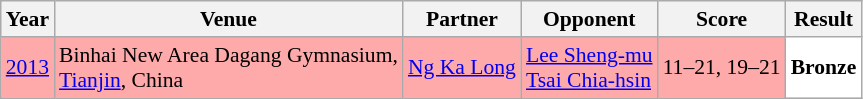<table class="sortable wikitable" style="font-size: 90%;">
<tr>
<th>Year</th>
<th>Venue</th>
<th>Partner</th>
<th>Opponent</th>
<th>Score</th>
<th>Result</th>
</tr>
<tr style="background:#FFAAAA">
<td align="center"><a href='#'>2013</a></td>
<td align="left">Binhai New Area Dagang Gymnasium,<br><a href='#'>Tianjin</a>, China</td>
<td align="left"> <a href='#'>Ng Ka Long</a></td>
<td align="left"> <a href='#'>Lee Sheng-mu</a><br> <a href='#'>Tsai Chia-hsin</a></td>
<td align="left">11–21, 19–21</td>
<td style="text-align:left; background:white"> <strong>Bronze</strong></td>
</tr>
</table>
